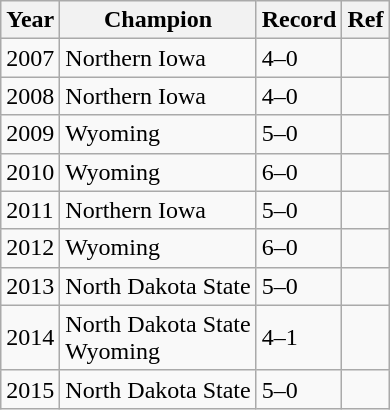<table class="wikitable sortable">
<tr>
<th>Year</th>
<th>Champion</th>
<th>Record</th>
<th>Ref</th>
</tr>
<tr>
<td>2007</td>
<td>Northern Iowa</td>
<td>4–0</td>
<td></td>
</tr>
<tr>
<td>2008</td>
<td>Northern Iowa</td>
<td>4–0</td>
<td></td>
</tr>
<tr>
<td>2009</td>
<td>Wyoming</td>
<td>5–0</td>
<td></td>
</tr>
<tr>
<td>2010</td>
<td>Wyoming</td>
<td>6–0</td>
<td></td>
</tr>
<tr>
<td>2011</td>
<td>Northern Iowa</td>
<td>5–0</td>
<td></td>
</tr>
<tr>
<td>2012</td>
<td>Wyoming</td>
<td>6–0</td>
<td></td>
</tr>
<tr>
<td>2013</td>
<td>North Dakota State</td>
<td>5–0</td>
<td></td>
</tr>
<tr>
<td>2014</td>
<td>North Dakota State<br>Wyoming</td>
<td>4–1</td>
<td></td>
</tr>
<tr>
<td>2015</td>
<td>North Dakota State</td>
<td>5–0</td>
<td></td>
</tr>
</table>
